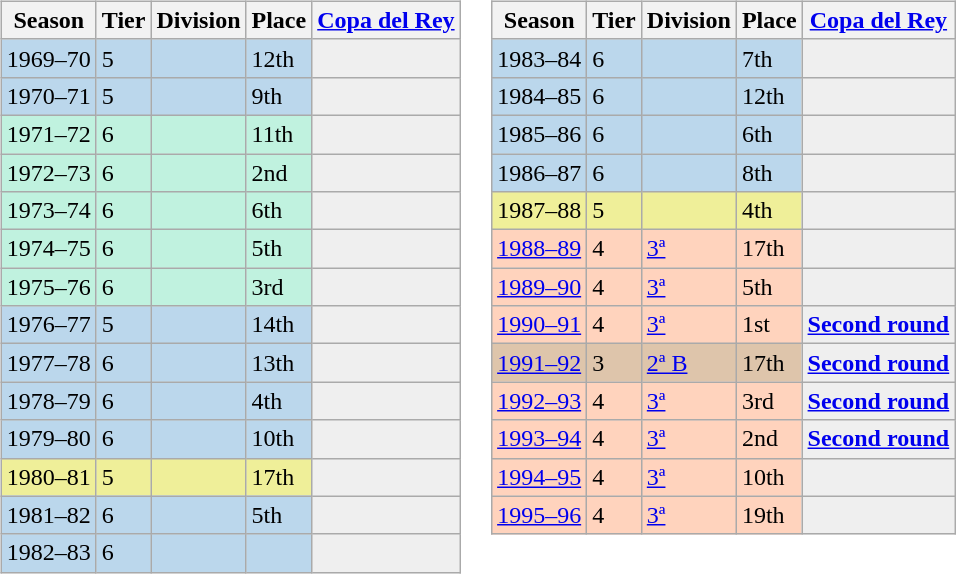<table>
<tr>
<td valign="top" width=0%><br><table class="wikitable">
<tr style="background:#f0f6fa;">
<th>Season</th>
<th>Tier</th>
<th>Division</th>
<th>Place</th>
<th><a href='#'>Copa del Rey</a></th>
</tr>
<tr>
<td style="background:#BBD7EC;">1969–70</td>
<td style="background:#BBD7EC;">5</td>
<td style="background:#BBD7EC;"></td>
<td style="background:#BBD7EC;">12th</td>
<th style="background:#efefef;"></th>
</tr>
<tr>
<td style="background:#BBD7EC;">1970–71</td>
<td style="background:#BBD7EC;">5</td>
<td style="background:#BBD7EC;"></td>
<td style="background:#BBD7EC;">9th</td>
<th style="background:#efefef;"></th>
</tr>
<tr>
<td style="background:#C0F2DF;">1971–72</td>
<td style="background:#C0F2DF;">6</td>
<td style="background:#C0F2DF;"></td>
<td style="background:#C0F2DF;">11th</td>
<th style="background:#efefef;"></th>
</tr>
<tr>
<td style="background:#C0F2DF;">1972–73</td>
<td style="background:#C0F2DF;">6</td>
<td style="background:#C0F2DF;"></td>
<td style="background:#C0F2DF;">2nd</td>
<th style="background:#efefef;"></th>
</tr>
<tr>
<td style="background:#C0F2DF;">1973–74</td>
<td style="background:#C0F2DF;">6</td>
<td style="background:#C0F2DF;"></td>
<td style="background:#C0F2DF;">6th</td>
<th style="background:#efefef;"></th>
</tr>
<tr>
<td style="background:#C0F2DF;">1974–75</td>
<td style="background:#C0F2DF;">6</td>
<td style="background:#C0F2DF;"></td>
<td style="background:#C0F2DF;">5th</td>
<th style="background:#efefef;"></th>
</tr>
<tr>
<td style="background:#C0F2DF;">1975–76</td>
<td style="background:#C0F2DF;">6</td>
<td style="background:#C0F2DF;"></td>
<td style="background:#C0F2DF;">3rd</td>
<th style="background:#efefef;"></th>
</tr>
<tr>
<td style="background:#BBD7EC;">1976–77</td>
<td style="background:#BBD7EC;">5</td>
<td style="background:#BBD7EC;"></td>
<td style="background:#BBD7EC;">14th</td>
<th style="background:#efefef;"></th>
</tr>
<tr>
<td style="background:#BBD7EC;">1977–78</td>
<td style="background:#BBD7EC;">6</td>
<td style="background:#BBD7EC;"></td>
<td style="background:#BBD7EC;">13th</td>
<th style="background:#efefef;"></th>
</tr>
<tr>
<td style="background:#BBD7EC;">1978–79</td>
<td style="background:#BBD7EC;">6</td>
<td style="background:#BBD7EC;"></td>
<td style="background:#BBD7EC;">4th</td>
<th style="background:#efefef;"></th>
</tr>
<tr>
<td style="background:#BBD7EC;">1979–80</td>
<td style="background:#BBD7EC;">6</td>
<td style="background:#BBD7EC;"></td>
<td style="background:#BBD7EC;">10th</td>
<th style="background:#efefef;"></th>
</tr>
<tr>
<td style="background:#EFEF99;">1980–81</td>
<td style="background:#EFEF99;">5</td>
<td style="background:#EFEF99;"></td>
<td style="background:#EFEF99;">17th</td>
<td style="background:#efefef;"></td>
</tr>
<tr>
<td style="background:#BBD7EC;">1981–82</td>
<td style="background:#BBD7EC;">6</td>
<td style="background:#BBD7EC;"></td>
<td style="background:#BBD7EC;">5th</td>
<th style="background:#efefef;"></th>
</tr>
<tr>
<td style="background:#BBD7EC;">1982–83</td>
<td style="background:#BBD7EC;">6</td>
<td style="background:#BBD7EC;"></td>
<td style="background:#BBD7EC;"></td>
<th style="background:#efefef;"></th>
</tr>
</table>
</td>
<td valign="top" width=0%><br><table class="wikitable">
<tr style="background:#f0f6fa;">
<th>Season</th>
<th>Tier</th>
<th>Division</th>
<th>Place</th>
<th><a href='#'>Copa del Rey</a></th>
</tr>
<tr>
<td style="background:#BBD7EC;">1983–84</td>
<td style="background:#BBD7EC;">6</td>
<td style="background:#BBD7EC;"></td>
<td style="background:#BBD7EC;">7th</td>
<th style="background:#efefef;"></th>
</tr>
<tr>
<td style="background:#BBD7EC;">1984–85</td>
<td style="background:#BBD7EC;">6</td>
<td style="background:#BBD7EC;"></td>
<td style="background:#BBD7EC;">12th</td>
<th style="background:#efefef;"></th>
</tr>
<tr>
<td style="background:#BBD7EC;">1985–86</td>
<td style="background:#BBD7EC;">6</td>
<td style="background:#BBD7EC;"></td>
<td style="background:#BBD7EC;">6th</td>
<th style="background:#efefef;"></th>
</tr>
<tr>
<td style="background:#BBD7EC;">1986–87</td>
<td style="background:#BBD7EC;">6</td>
<td style="background:#BBD7EC;"></td>
<td style="background:#BBD7EC;">8th</td>
<th style="background:#efefef;"></th>
</tr>
<tr>
<td style="background:#EFEF99;">1987–88</td>
<td style="background:#EFEF99;">5</td>
<td style="background:#EFEF99;"></td>
<td style="background:#EFEF99;">4th</td>
<td style="background:#efefef;"></td>
</tr>
<tr>
<td style="background:#FFD3BD;"><a href='#'>1988–89</a></td>
<td style="background:#FFD3BD;">4</td>
<td style="background:#FFD3BD;"><a href='#'>3ª</a></td>
<td style="background:#FFD3BD;">17th</td>
<th style="background:#efefef;"></th>
</tr>
<tr>
<td style="background:#FFD3BD;"><a href='#'>1989–90</a></td>
<td style="background:#FFD3BD;">4</td>
<td style="background:#FFD3BD;"><a href='#'>3ª</a></td>
<td style="background:#FFD3BD;">5th</td>
<th style="background:#efefef;"></th>
</tr>
<tr>
<td style="background:#FFD3BD;"><a href='#'>1990–91</a></td>
<td style="background:#FFD3BD;">4</td>
<td style="background:#FFD3BD;"><a href='#'>3ª</a></td>
<td style="background:#FFD3BD;">1st</td>
<th style="background:#efefef;"><a href='#'>Second round</a></th>
</tr>
<tr>
<td style="background:#DEC5AB;"><a href='#'>1991–92</a></td>
<td style="background:#DEC5AB;">3</td>
<td style="background:#DEC5AB;"><a href='#'>2ª B</a></td>
<td style="background:#DEC5AB;">17th</td>
<th style="background:#efefef;"><a href='#'>Second round</a></th>
</tr>
<tr>
<td style="background:#FFD3BD;"><a href='#'>1992–93</a></td>
<td style="background:#FFD3BD;">4</td>
<td style="background:#FFD3BD;"><a href='#'>3ª</a></td>
<td style="background:#FFD3BD;">3rd</td>
<th style="background:#efefef;"><a href='#'>Second round</a></th>
</tr>
<tr>
<td style="background:#FFD3BD;"><a href='#'>1993–94</a></td>
<td style="background:#FFD3BD;">4</td>
<td style="background:#FFD3BD;"><a href='#'>3ª</a></td>
<td style="background:#FFD3BD;">2nd</td>
<th style="background:#efefef;"><a href='#'>Second round</a></th>
</tr>
<tr>
<td style="background:#FFD3BD;"><a href='#'>1994–95</a></td>
<td style="background:#FFD3BD;">4</td>
<td style="background:#FFD3BD;"><a href='#'>3ª</a></td>
<td style="background:#FFD3BD;">10th</td>
<th style="background:#efefef;"></th>
</tr>
<tr>
<td style="background:#FFD3BD;"><a href='#'>1995–96</a></td>
<td style="background:#FFD3BD;">4</td>
<td style="background:#FFD3BD;"><a href='#'>3ª</a></td>
<td style="background:#FFD3BD;">19th</td>
<th style="background:#efefef;"></th>
</tr>
</table>
</td>
</tr>
</table>
